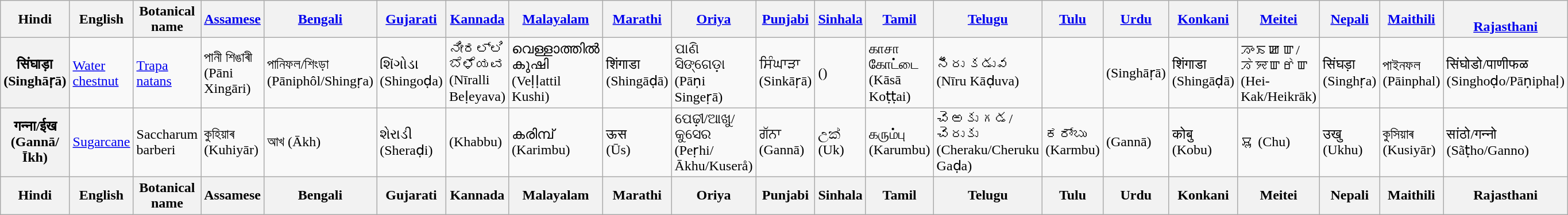<table class="wikitable sortable">
<tr>
<th>Hindi</th>
<th>English</th>
<th>Botanical name</th>
<th><a href='#'>Assamese</a></th>
<th><a href='#'>Bengali</a></th>
<th><a href='#'>Gujarati</a></th>
<th><a href='#'>Kannada</a></th>
<th><a href='#'>Malayalam</a></th>
<th><a href='#'>Marathi</a></th>
<th><a href='#'>Oriya</a></th>
<th><a href='#'>Punjabi</a></th>
<th><a href='#'>Sinhala</a></th>
<th><a href='#'>Tamil</a></th>
<th><a href='#'>Telugu</a></th>
<th><a href='#'>Tulu</a></th>
<th><a href='#'>Urdu</a></th>
<th><a href='#'>Konkani</a></th>
<th><a href='#'>Meitei</a></th>
<th><a href='#'>Nepali</a></th>
<th><a href='#'>Maithili</a></th>
<th><br><a href='#'>Rajasthani</a></th>
</tr>
<tr>
<th>सिंघाड़ा (Singhāṛā)</th>
<td><a href='#'>Water chestnut</a></td>
<td><a href='#'>Trapa natans</a></td>
<td>পানী শিঙাৰী (Pāni Xingāri)</td>
<td>পানিফল/শিংড়া<br>(Pāniphôl/Shingṛa)</td>
<td>શિંગોડા (Shingoḍa)</td>
<td>ನೀರಲ್ಲಿ ಬೆಳೆಯವ (Nīralli Beḷeyava)</td>
<td>വെള്ളാത്തിൽ കുഷി<br> (Veḷḷattil Kushi)</td>
<td>शिंगाडा<br>(Shingāḍā)</td>
<td>ପାଣି ସିଙ୍ଗେଡ଼ା<br>(Pāṇi Singeṛā)</td>
<td>ਸਿੰਘਾੜਾ (Sinkāṛā)</td>
<td>()</td>
<td>காசா கோட்டை (Kāsā Koṭṭai)</td>
<td>నీరు కడువ (Nīru Kāḍuva)</td>
<td></td>
<td>(Singhāṛā)</td>
<td>शिंगाडा<br>(Shingāḍā)</td>
<td>ꯍꯦꯏꯀꯛ/ꯍꯥꯌꯛꯔꯥꯛ (Hei-Kak/Heikrāk)</td>
<td>सिंघड़ा (Singhṛa)</td>
<td>পাইনফল (Pāinphal)</td>
<td>सिंघोडो/पाणीफळ (Singhoḍo/Pāṇiphaḷ)</td>
</tr>
<tr>
<th>गन्ना/ईख (Gannā/Īkh)</th>
<td><a href='#'>Sugarcane</a></td>
<td>Saccharum barberi</td>
<td>কুহিয়াৰ (Kuhiyār)</td>
<td>আখ (Ākh)</td>
<td>શેરાડી (Sheraḍi)</td>
<td> (Khabbu)</td>
<td>കരിമ്പ് (Karimbu)</td>
<td>ऊस<br>(Ūs)</td>
<td>ପେଢ଼ୀ/ଆଖୁ/କୁସେର <br>(Peṛhi/Ākhu/Kuserå)</td>
<td>ਗੱਨਾ (Gannā)</td>
<td>උක් (Uk)</td>
<td>கரும்பு (Karumbu)</td>
<td>చెఱకు గడ/చెరుకు (Cheraku/Cheruku Gaḍa)</td>
<td>ಕರ್ಂಬು (Karmbu)</td>
<td>(Gannā)</td>
<td>कोबु (Kobu)</td>
<td>ꯆꯨ (Chu)</td>
<td>उखु (Ukhu)</td>
<td>কুসিয়াৰ (Kusiyār)</td>
<td>सांठो/गन्नो (Sãṭho/Ganno)</td>
</tr>
<tr class="sortbottom">
<th>Hindi</th>
<th>English</th>
<th>Botanical name</th>
<th>Assamese</th>
<th>Bengali</th>
<th>Gujarati</th>
<th>Kannada</th>
<th>Malayalam</th>
<th>Marathi</th>
<th>Oriya</th>
<th>Punjabi</th>
<th>Sinhala</th>
<th>Tamil</th>
<th>Telugu</th>
<th>Tulu</th>
<th>Urdu</th>
<th>Konkani</th>
<th>Meitei</th>
<th>Nepali</th>
<th>Maithili</th>
<th>Rajasthani</th>
</tr>
</table>
